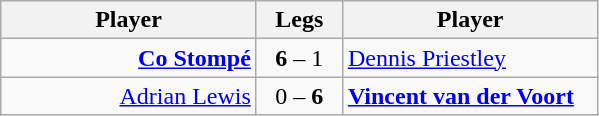<table class=wikitable style="text-align:center">
<tr>
<th width=163>Player</th>
<th width=50>Legs</th>
<th width=163>Player</th>
</tr>
<tr align=left>
<td align=right><strong><a href='#'>Co Stompé</a></strong> </td>
<td align=center><strong>6</strong> – 1</td>
<td> <a href='#'>Dennis Priestley</a></td>
</tr>
<tr align=left>
<td align=right><a href='#'>Adrian Lewis</a> </td>
<td align=center>0 – <strong>6</strong></td>
<td> <strong><a href='#'>Vincent van der Voort</a></strong></td>
</tr>
</table>
